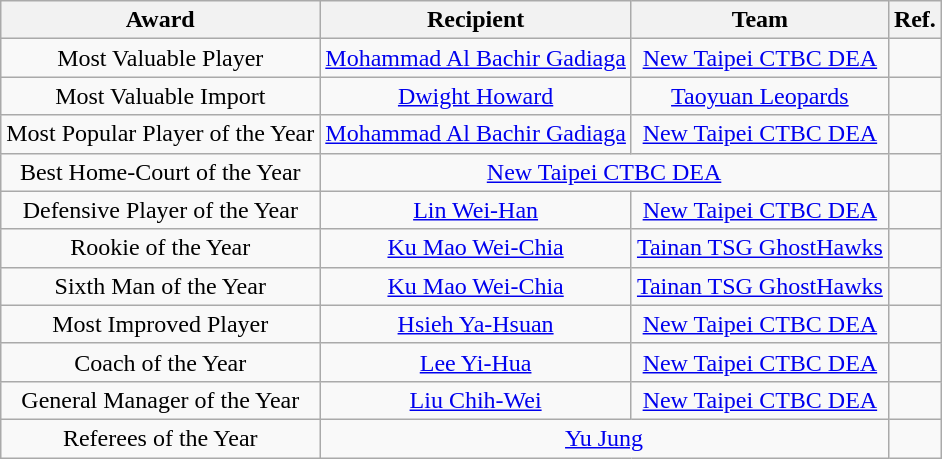<table class="wikitable" style="text-align:center">
<tr>
<th>Award</th>
<th>Recipient</th>
<th>Team</th>
<th>Ref.</th>
</tr>
<tr>
<td>Most Valuable Player</td>
<td><a href='#'>Mohammad Al Bachir Gadiaga</a></td>
<td><a href='#'>New Taipei CTBC DEA</a></td>
<td></td>
</tr>
<tr>
<td>Most Valuable Import</td>
<td><a href='#'>Dwight Howard</a></td>
<td><a href='#'>Taoyuan Leopards</a></td>
<td></td>
</tr>
<tr>
<td>Most Popular Player of the Year</td>
<td><a href='#'>Mohammad Al Bachir Gadiaga</a></td>
<td><a href='#'>New Taipei CTBC DEA</a></td>
<td></td>
</tr>
<tr>
<td>Best Home-Court of the Year</td>
<td colspan=2><a href='#'>New Taipei CTBC DEA</a></td>
<td></td>
</tr>
<tr>
<td>Defensive Player of the Year</td>
<td><a href='#'>Lin Wei-Han</a></td>
<td><a href='#'>New Taipei CTBC DEA</a></td>
<td></td>
</tr>
<tr>
<td>Rookie of the Year</td>
<td><a href='#'>Ku Mao Wei-Chia</a></td>
<td><a href='#'>Tainan TSG GhostHawks</a></td>
<td></td>
</tr>
<tr>
<td>Sixth Man of the Year</td>
<td><a href='#'>Ku Mao Wei-Chia</a></td>
<td><a href='#'>Tainan TSG GhostHawks</a></td>
<td></td>
</tr>
<tr>
<td>Most Improved Player</td>
<td><a href='#'>Hsieh Ya-Hsuan</a></td>
<td><a href='#'>New Taipei CTBC DEA</a></td>
<td></td>
</tr>
<tr>
<td>Coach of the Year</td>
<td><a href='#'>Lee Yi-Hua</a></td>
<td><a href='#'>New Taipei CTBC DEA</a></td>
<td></td>
</tr>
<tr>
<td>General Manager of the Year</td>
<td><a href='#'>Liu Chih-Wei</a></td>
<td><a href='#'>New Taipei CTBC DEA</a></td>
<td></td>
</tr>
<tr>
<td>Referees of the Year</td>
<td colspan=2><a href='#'>Yu Jung</a></td>
<td></td>
</tr>
</table>
